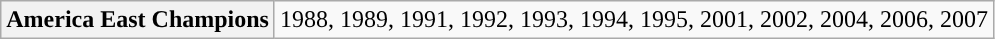<table class="wikitable">
<tr>
<th>America East Champions</th>
<td>1988, 1989, 1991, 1992, 1993, 1994, 1995, 2001, 2002, 2004, 2006, 2007</td>
</tr>
</table>
